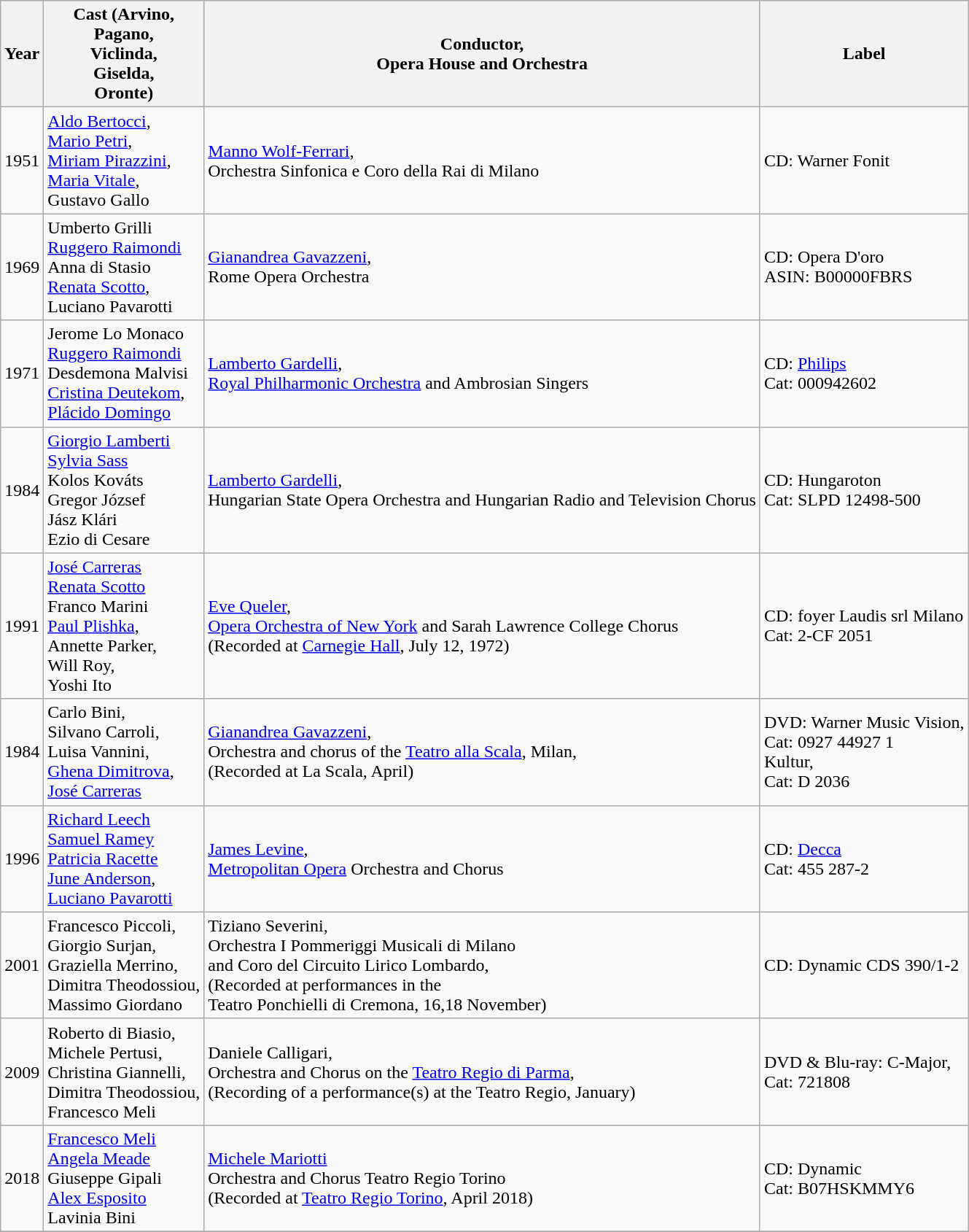<table class="wikitable">
<tr>
<th>Year</th>
<th>Cast (Arvino,<br>Pagano,<br>Viclinda,<br>Giselda,<br>Oronte)</th>
<th>Conductor,<br>Opera House and Orchestra</th>
<th>Label</th>
</tr>
<tr>
<td>1951</td>
<td><a href='#'>Aldo Bertocci</a>,<br><a href='#'>Mario Petri</a>,<br><a href='#'>Miriam Pirazzini</a>,<br><a href='#'>Maria Vitale</a>,<br>Gustavo Gallo</td>
<td><a href='#'>Manno Wolf-Ferrari</a>,<br>Orchestra Sinfonica e Coro della Rai di Milano</td>
<td>CD: Warner Fonit</td>
</tr>
<tr>
<td>1969</td>
<td>Umberto Grilli<br><a href='#'>Ruggero Raimondi</a><br>Anna di Stasio<br><a href='#'>Renata Scotto</a>,<br>Luciano Pavarotti</td>
<td><a href='#'>Gianandrea Gavazzeni</a>,<br>Rome Opera Orchestra</td>
<td>CD:  Opera D'oro   <br> ASIN: B00000FBRS</td>
</tr>
<tr>
<td>1971</td>
<td>Jerome Lo Monaco<br><a href='#'>Ruggero Raimondi</a><br>Desdemona Malvisi<br><a href='#'>Cristina Deutekom</a>,<br><a href='#'>Plácido Domingo</a></td>
<td><a href='#'>Lamberto Gardelli</a>,<br><a href='#'>Royal Philharmonic Orchestra</a> and Ambrosian Singers</td>
<td>CD:  <a href='#'>Philips</a> <br> Cat:  000942602</td>
</tr>
<tr>
<td>1984</td>
<td><a href='#'>Giorgio Lamberti</a><br><a href='#'>Sylvia Sass</a><br>Kolos Kováts<br>Gregor József<br>Jász Klári<br>Ezio di Cesare</td>
<td><a href='#'>Lamberto Gardelli</a>,<br>Hungarian State Opera Orchestra and Hungarian Radio and Television Chorus<br></td>
<td>CD: Hungaroton <br> Cat: SLPD 12498-500</td>
</tr>
<tr>
<td>1991</td>
<td><a href='#'>José Carreras</a><br><a href='#'>Renata Scotto</a><br>Franco Marini<br><a href='#'>Paul Plishka</a>,<br>Annette Parker, <br> Will Roy, <br> Yoshi Ito</td>
<td><a href='#'>Eve Queler</a>,<br><a href='#'>Opera Orchestra of New York</a> and Sarah Lawrence College Chorus<br>(Recorded at <a href='#'>Carnegie Hall</a>, July 12, 1972)</td>
<td>CD: foyer Laudis srl Milano <br> Cat: 2-CF 2051</td>
</tr>
<tr>
<td>1984</td>
<td>Carlo Bini,<br>Silvano Carroli,<br>Luisa Vannini,<br><a href='#'>Ghena Dimitrova</a>,<br><a href='#'>José Carreras</a></td>
<td><a href='#'>Gianandrea Gavazzeni</a>,<br>Orchestra and chorus of the <a href='#'>Teatro alla Scala</a>, Milan,<br>(Recorded at La Scala, April)</td>
<td>DVD: Warner Music Vision,<br>Cat: 0927 44927 1<br>Kultur,<br>Cat: D 2036</td>
</tr>
<tr>
<td>1996</td>
<td><a href='#'>Richard Leech</a><br><a href='#'>Samuel Ramey</a><br><a href='#'>Patricia Racette</a><br><a href='#'>June Anderson</a>,<br><a href='#'>Luciano Pavarotti</a></td>
<td><a href='#'>James Levine</a>,<br><a href='#'>Metropolitan Opera</a>  Orchestra and Chorus</td>
<td>CD:   <a href='#'>Decca</a> <br> Cat:  455 287-2</td>
</tr>
<tr>
<td>2001</td>
<td>Francesco Piccoli,<br>Giorgio Surjan,<br>Graziella Merrino,<br>Dimitra Theodossiou,<br>Massimo Giordano</td>
<td>Tiziano Severini,<br>Orchestra I Pommeriggi Musicali di Milano<br>and Coro del Circuito Lirico Lombardo,<br>(Recorded at performances in the <br>Teatro Ponchielli di Cremona, 16,18 November)</td>
<td>CD: Dynamic CDS 390/1-2</td>
</tr>
<tr>
<td>2009</td>
<td>Roberto di Biasio,<br>Michele Pertusi,<br>Christina Giannelli,<br>Dimitra Theodossiou,<br>Francesco Meli</td>
<td>Daniele Calligari,<br>Orchestra and Chorus on the <a href='#'>Teatro Regio di Parma</a>,<br>(Recording of a performance(s) at the Teatro Regio, January)</td>
<td>DVD & Blu-ray: C-Major,<br>Cat: 721808</td>
</tr>
<tr>
<td>2018</td>
<td><a href='#'>Francesco Meli</a><br><a href='#'>Angela Meade</a><br>Giuseppe Gipali<br><a href='#'>Alex Esposito</a><br>Lavinia Bini</td>
<td><a href='#'>Michele Mariotti</a><br>Orchestra and Chorus Teatro Regio Torino <br>(Recorded at <a href='#'>Teatro Regio Torino</a>, April 2018)</td>
<td>CD: Dynamic<br> Cat: B07HSKMMY6</td>
</tr>
<tr>
</tr>
</table>
